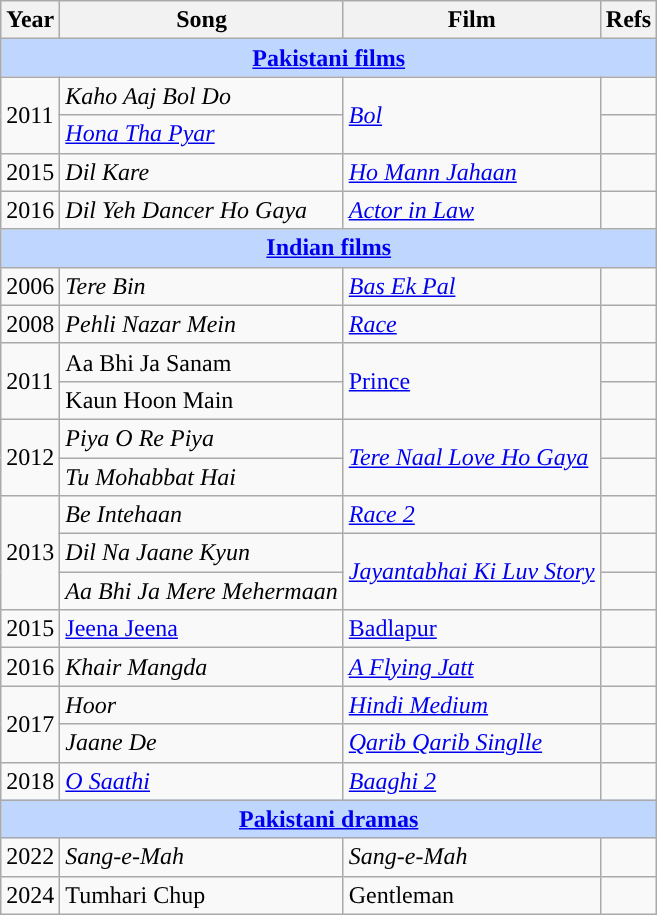<table class="wikitable">
<tr>
<th>Year</th>
<th>Song</th>
<th>Film</th>
<th>Refs</th>
</tr>
<tr>
<th colspan="4" style="background:#BFD7FF;"><a href='#'>Pakistani films</a></th>
</tr>
<tr>
<td rowspan="2">2011</td>
<td><em>Kaho Aaj Bol Do</em></td>
<td rowspan="2"><em><a href='#'>Bol</a></em></td>
<td></td>
</tr>
<tr>
<td><em><a href='#'>Hona Tha Pyar</a></em></td>
<td></td>
</tr>
<tr>
<td>2015</td>
<td><em>Dil Kare</em></td>
<td><em><a href='#'>Ho Mann Jahaan</a></em></td>
<td></td>
</tr>
<tr>
<td>2016</td>
<td><em>Dil Yeh Dancer Ho Gaya</em></td>
<td><em><a href='#'>Actor in Law</a></em></td>
<td></td>
</tr>
<tr>
<th colspan="4" style="background:#BFD7FF;"><a href='#'>Indian films</a></th>
</tr>
<tr>
<td>2006</td>
<td><em>Tere Bin</em></td>
<td><em><a href='#'>Bas Ek Pal</a></em></td>
<td></td>
</tr>
<tr>
<td>2008</td>
<td><em>Pehli Nazar Mein</em></td>
<td><em><a href='#'>Race</a></em></td>
<td></td>
</tr>
<tr>
<td rowspan="2">2011</td>
<td>Aa Bhi Ja Sanam </td>
<td rowspan="2"><a href='#'>Prince</a></td>
<td></td>
</tr>
<tr>
<td>Kaun Hoon Main</td>
<td></td>
</tr>
<tr>
<td rowspan="2">2012</td>
<td><em>Piya O Re Piya</em></td>
<td rowspan="2"><em><a href='#'>Tere Naal Love Ho Gaya</a></em></td>
<td></td>
</tr>
<tr>
<td><em>Tu Mohabbat Hai</em> </td>
<td></td>
</tr>
<tr>
<td rowspan="3">2013</td>
<td><em>Be Intehaan</em></td>
<td><em><a href='#'>Race 2</a></em></td>
<td></td>
</tr>
<tr>
<td><em>Dil Na Jaane Kyun</em></td>
<td rowspan="2"><em><a href='#'>Jayantabhai Ki Luv Story</a></em></td>
<td></td>
</tr>
<tr>
<td><em>Aa Bhi Ja Mere Mehermaan</em></td>
<td></td>
</tr>
<tr>
<td>2015</td>
<td><a href='#'>Jeena Jeena</a></td>
<td><a href='#'>Badlapur</a></td>
<td></td>
</tr>
<tr>
<td>2016</td>
<td><em>Khair Mangda</em></td>
<td><em><a href='#'>A Flying Jatt</a></em></td>
<td></td>
</tr>
<tr>
<td rowspan="2">2017</td>
<td><em>Hoor</em></td>
<td><em><a href='#'>Hindi Medium</a></em></td>
<td></td>
</tr>
<tr>
<td><em>Jaane De</em></td>
<td><em><a href='#'>Qarib Qarib Singlle</a></em></td>
<td></td>
</tr>
<tr>
<td>2018</td>
<td><em><a href='#'>O Saathi</a></em></td>
<td><em><a href='#'>Baaghi 2</a></em></td>
<td></td>
</tr>
<tr>
<th colspan="4" style="background:#BFD7FF;"><a href='#'>Pakistani dramas</a></th>
</tr>
<tr>
<td>2022</td>
<td><em>Sang-e-Mah</em></td>
<td><em>Sang-e-Mah</em></td>
<td></td>
</tr>
<tr>
<td>2024</td>
<td>Tumhari Chup</td>
<td>Gentleman</td>
<td></td>
</tr>
</table>
